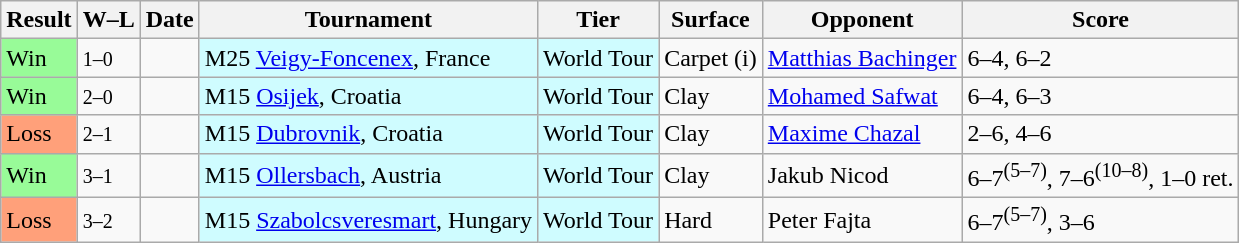<table class="sortable wikitable">
<tr>
<th>Result</th>
<th class="unsortable">W–L</th>
<th>Date</th>
<th>Tournament</th>
<th>Tier</th>
<th>Surface</th>
<th>Opponent</th>
<th class="unsortable">Score</th>
</tr>
<tr>
<td bgcolor=98FB98>Win</td>
<td><small>1–0</small></td>
<td></td>
<td style="background:#cffcff;">M25 <a href='#'>Veigy-Foncenex</a>, France</td>
<td style="background:#cffcff;">World Tour</td>
<td>Carpet (i)</td>
<td> <a href='#'>Matthias Bachinger</a></td>
<td>6–4, 6–2</td>
</tr>
<tr>
<td bgcolor=98FB98>Win</td>
<td><small>2–0</small></td>
<td></td>
<td style="background:#cffcff;">M15 <a href='#'>Osijek</a>, Croatia</td>
<td style="background:#cffcff;">World Tour</td>
<td>Clay</td>
<td> <a href='#'>Mohamed Safwat</a></td>
<td>6–4, 6–3</td>
</tr>
<tr>
<td bgcolor=FFA07A>Loss</td>
<td><small>2–1</small></td>
<td></td>
<td style="background:#cffcff;">M15 <a href='#'>Dubrovnik</a>, Croatia</td>
<td style="background:#cffcff;">World Tour</td>
<td>Clay</td>
<td> <a href='#'>Maxime Chazal</a></td>
<td>2–6, 4–6</td>
</tr>
<tr>
<td bgcolor=98FB98>Win</td>
<td><small>3–1</small></td>
<td></td>
<td style="background:#cffcff;">M15 <a href='#'>Ollersbach</a>, Austria</td>
<td style="background:#cffcff;">World Tour</td>
<td>Clay</td>
<td> Jakub Nicod</td>
<td>6–7<sup>(5–7)</sup>, 7–6<sup>(10–8)</sup>, 1–0 ret.</td>
</tr>
<tr>
<td bgcolor=FFA07A>Loss</td>
<td><small>3–2</small></td>
<td></td>
<td style="background:#cffcff;">M15 <a href='#'>Szabolcsveresmart</a>, Hungary</td>
<td style="background:#cffcff;">World Tour</td>
<td>Hard</td>
<td> Peter Fajta</td>
<td>6–7<sup>(5–7)</sup>, 3–6</td>
</tr>
</table>
